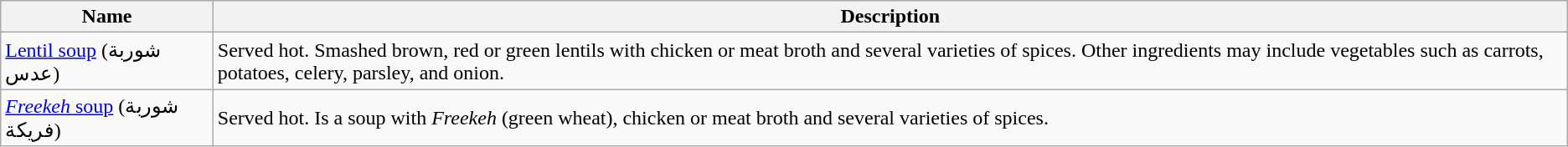<table class="wikitable">
<tr>
<th>Name</th>
<th>Description</th>
</tr>
<tr>
<td><a href='#'>Lentil soup</a> (شوربة عدس)</td>
<td>Served hot. Smashed brown, red or green lentils with chicken or meat broth and several varieties of spices. Other ingredients may include vegetables such as carrots, potatoes, celery, parsley, and onion.</td>
</tr>
<tr>
<td><a href='#'><em>Freekeh</em> soup</a> (شوربة فريكة)</td>
<td>Served hot. Is a soup with <em>Freekeh</em> (green wheat), chicken or meat broth and several varieties of spices.</td>
</tr>
</table>
